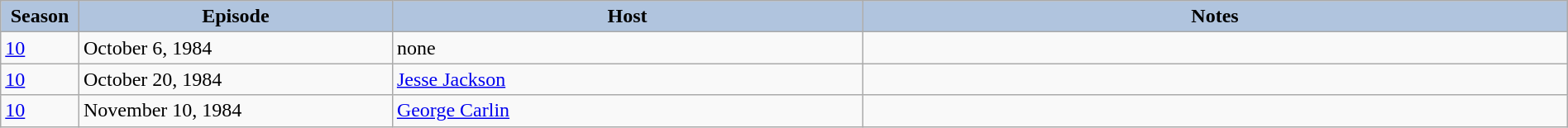<table class="wikitable" style="width:100%;">
<tr>
<th style="background:#B0C4DE;" width="5%">Season</th>
<th style="background:#B0C4DE;" width="20%">Episode</th>
<th style="background:#B0C4DE;" width="30%">Host</th>
<th style="background:#B0C4DE;" width="45%">Notes</th>
</tr>
<tr>
<td><a href='#'>10</a></td>
<td>October 6, 1984</td>
<td>none</td>
<td></td>
</tr>
<tr>
<td><a href='#'>10</a></td>
<td>October 20, 1984</td>
<td><a href='#'>Jesse Jackson</a></td>
<td></td>
</tr>
<tr>
<td><a href='#'>10</a></td>
<td>November 10, 1984</td>
<td><a href='#'>George Carlin</a></td>
<td></td>
</tr>
</table>
